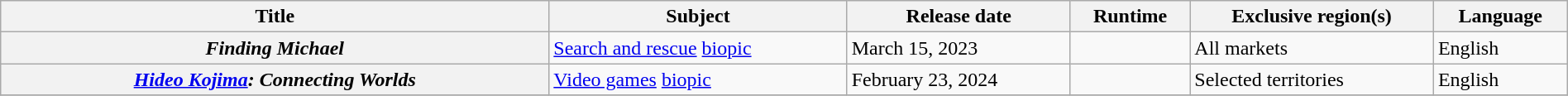<table class="wikitable plainrowheaders sortable" style="width:100%;">
<tr>
<th style="width:35%;">Title</th>
<th scope="col">Subject</th>
<th scope="col">Release date</th>
<th scope="col">Runtime</th>
<th scope="col">Exclusive region(s)</th>
<th scope="col">Language</th>
</tr>
<tr>
<th scope="row"><em>Finding Michael</em></th>
<td><a href='#'>Search and rescue</a> <a href='#'>biopic</a></td>
<td>March 15, 2023</td>
<td></td>
<td>All markets</td>
<td>English</td>
</tr>
<tr>
<th scope="row"><em><a href='#'>Hideo Kojima</a>: Connecting Worlds</em></th>
<td><a href='#'>Video games</a> <a href='#'>biopic</a></td>
<td>February 23, 2024</td>
<td></td>
<td>Selected territories</td>
<td>English</td>
</tr>
<tr>
</tr>
</table>
